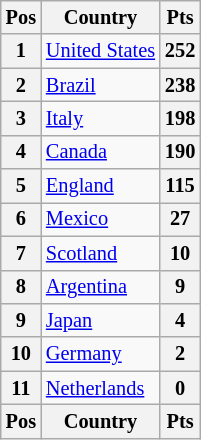<table class="wikitable" style="font-size: 85%;; text-align:center;">
<tr valign="top">
<th valign="middle">Pos</th>
<th valign="middle">Country</th>
<th valign="middle">Pts</th>
</tr>
<tr>
<th>1</th>
<td align="left"> <a href='#'>United States</a></td>
<th>252</th>
</tr>
<tr>
<th>2</th>
<td align="left"> <a href='#'>Brazil</a></td>
<th>238</th>
</tr>
<tr>
<th>3</th>
<td align="left"> <a href='#'>Italy</a></td>
<th>198</th>
</tr>
<tr>
<th>4</th>
<td align="left"> <a href='#'>Canada</a></td>
<th>190</th>
</tr>
<tr>
<th>5</th>
<td align="left"> <a href='#'>England</a></td>
<th>115</th>
</tr>
<tr>
<th>6</th>
<td align="left"> <a href='#'>Mexico</a></td>
<th>27</th>
</tr>
<tr>
<th>7</th>
<td align="left"> <a href='#'>Scotland</a></td>
<th>10</th>
</tr>
<tr>
<th>8</th>
<td align="left"> <a href='#'>Argentina</a></td>
<th>9</th>
</tr>
<tr>
<th>9</th>
<td align="left"> <a href='#'>Japan</a></td>
<th>4</th>
</tr>
<tr>
<th>10</th>
<td align="left"> <a href='#'>Germany</a></td>
<th>2</th>
</tr>
<tr>
<th>11</th>
<td align="left"> <a href='#'>Netherlands</a></td>
<th>0</th>
</tr>
<tr style="background: #f9f9f9;" valign="top">
<th valign="middle">Pos</th>
<th valign="middle">Country</th>
<th valign="middle">Pts</th>
</tr>
</table>
